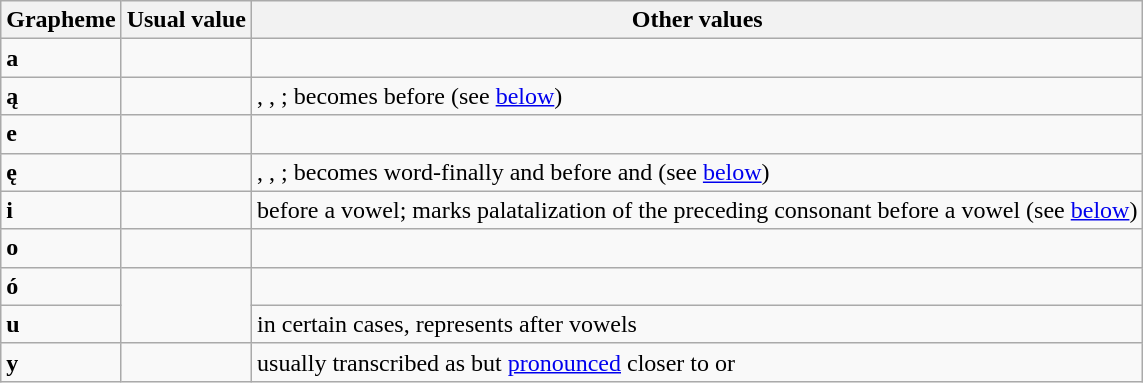<table class="wikitable">
<tr>
<th>Grapheme</th>
<th>Usual value</th>
<th>Other values</th>
</tr>
<tr>
<td><strong>a</strong></td>
<td></td>
<td></td>
</tr>
<tr>
<td><strong>ą</strong></td>
<td></td>
<td>, , ; becomes  before  (see <a href='#'>below</a>)</td>
</tr>
<tr>
<td><strong>e</strong></td>
<td></td>
<td></td>
</tr>
<tr>
<td><strong>ę</strong></td>
<td></td>
<td>, , ; becomes  word-finally and before  and  (see <a href='#'>below</a>)</td>
</tr>
<tr>
<td><strong>i</strong></td>
<td></td>
<td> before a vowel; marks palatalization of the preceding consonant before a vowel (see <a href='#'>below</a>)</td>
</tr>
<tr>
<td><strong>o</strong></td>
<td></td>
<td></td>
</tr>
<tr>
<td><strong>ó</strong></td>
<td rowspan=2></td>
<td></td>
</tr>
<tr>
<td><strong>u</strong></td>
<td>in certain cases, represents  after vowels</td>
</tr>
<tr>
<td><strong>y</strong></td>
<td></td>
<td>usually transcribed as  but <a href='#'>pronounced</a> closer to  or </td>
</tr>
</table>
